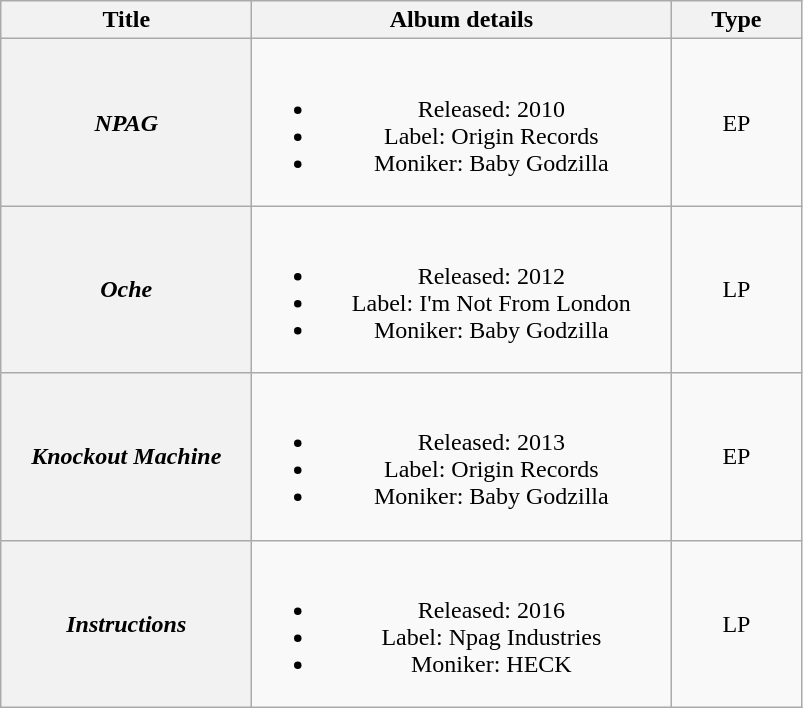<table class="wikitable plainrowheaders" style="text-align:center;">
<tr>
<th scope="col" style="width:10em;">Title</th>
<th scope="col" style="width:17em;">Album details</th>
<th scope="col" style="width:5em;">Type</th>
</tr>
<tr>
<th scope="row"><em>NPAG</em></th>
<td><br><ul><li>Released: 2010</li><li>Label: Origin Records</li><li>Moniker: Baby Godzilla</li></ul></td>
<td>EP</td>
</tr>
<tr>
<th scope="row"><em>Oche</em></th>
<td><br><ul><li>Released: 2012</li><li>Label: I'm Not From London</li><li>Moniker: Baby Godzilla</li></ul></td>
<td>LP</td>
</tr>
<tr>
<th scope="row"><em>Knockout Machine</em></th>
<td><br><ul><li>Released: 2013</li><li>Label: Origin Records</li><li>Moniker: Baby Godzilla</li></ul></td>
<td>EP</td>
</tr>
<tr>
<th scope="row"><em>Instructions</em></th>
<td><br><ul><li>Released: 2016</li><li>Label: Npag Industries</li><li>Moniker: HECK</li></ul></td>
<td>LP</td>
</tr>
</table>
